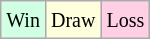<table class="wikitable">
<tr>
<td style="background-color: #d0ffe3;"><small>Win</small></td>
<td style="background-color: #ffffdd;"><small>Draw</small></td>
<td style="background-color: #ffd0e3;"><small>Loss</small></td>
</tr>
</table>
